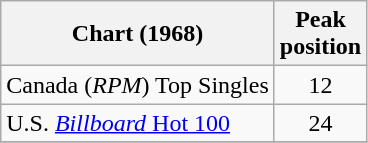<table class="wikitable">
<tr>
<th>Chart (1968)</th>
<th>Peak<br>position</th>
</tr>
<tr>
<td>Canada (<em>RPM</em>) Top Singles </td>
<td align="center">12</td>
</tr>
<tr>
<td>U.S. <a href='#'><em>Billboard</em> Hot 100</a></td>
<td align="center">24</td>
</tr>
<tr>
</tr>
</table>
